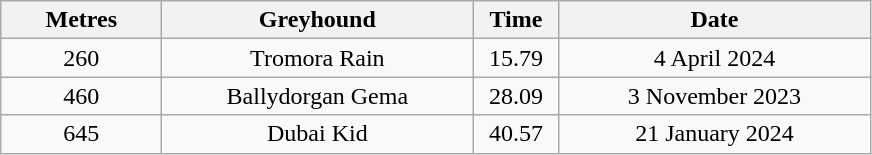<table class="wikitable" style="font-size: 100%">
<tr>
<th width=100>Metres</th>
<th width=200>Greyhound</th>
<th width=50>Time</th>
<th width=200>Date</th>
</tr>
<tr align=center>
<td>260</td>
<td>Tromora Rain</td>
<td>15.79</td>
<td>4 April 2024</td>
</tr>
<tr align=center>
<td>460</td>
<td>Ballydorgan Gema</td>
<td>28.09</td>
<td>3 November 2023</td>
</tr>
<tr align=center>
<td>645</td>
<td>Dubai Kid</td>
<td>40.57</td>
<td>21 January 2024</td>
</tr>
</table>
